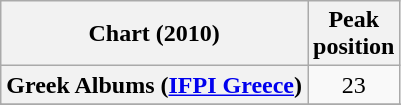<table class="wikitable sortable plainrowheaders">
<tr>
<th scope="col">Chart (2010)</th>
<th scope="col">Peak<br>position</th>
</tr>
<tr>
<th scope="row">Greek Albums (<a href='#'>IFPI Greece</a>)</th>
<td align=center>23</td>
</tr>
<tr>
</tr>
<tr>
</tr>
<tr>
</tr>
<tr>
</tr>
</table>
